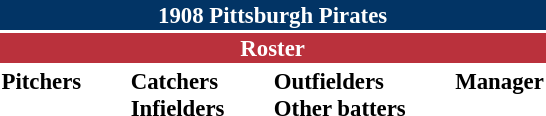<table class="toccolours" style="font-size: 95%;">
<tr>
<th colspan="10" style="background-color: #023465; color: white; text-align: center;">1908 Pittsburgh Pirates</th>
</tr>
<tr>
<td colspan="10" style="background-color: #ba313c; color: white; text-align: center;"><strong>Roster</strong></td>
</tr>
<tr>
<td valign="top"><strong>Pitchers</strong><br>










</td>
<td width="25px"></td>
<td valign="top"><strong>Catchers</strong><br>



<strong>Infielders</strong>







</td>
<td width="25px"></td>
<td valign="top"><strong>Outfielders</strong><br>






<strong>Other batters</strong>
</td>
<td width="25px"></td>
<td valign="top"><strong>Manager</strong><br></td>
</tr>
</table>
